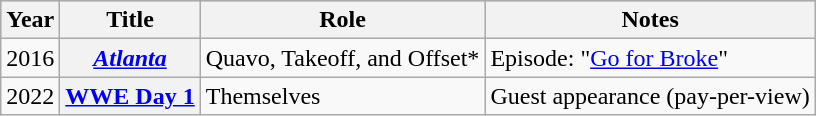<table class="wikitable plainrowheaders">
<tr style="background:#ccc; text-align:center;">
<th scope="col">Year</th>
<th scope="col">Title</th>
<th scope="col">Role</th>
<th scope="col">Notes</th>
</tr>
<tr>
<td>2016</td>
<th scope="row"><em><a href='#'>Atlanta</a></em></th>
<td>Quavo, Takeoff, and Offset*</td>
<td>Episode: "<a href='#'>Go for Broke</a>"</td>
</tr>
<tr>
<td>2022</td>
<th scope="row"><a href='#'>WWE Day 1</a></th>
<td>Themselves</td>
<td>Guest appearance (pay-per-view)</td>
</tr>
</table>
